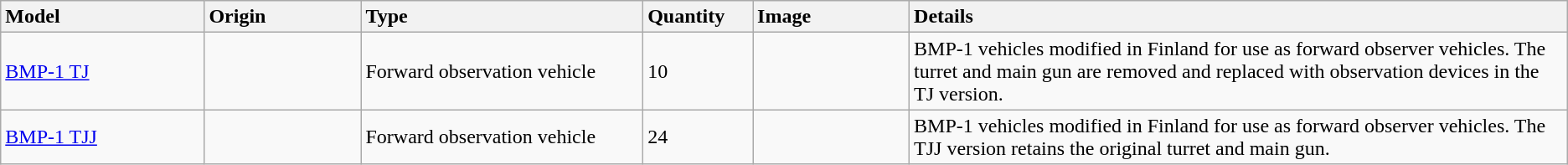<table class="wikitable">
<tr>
<th style="text-align: left; width:13%;">Model</th>
<th style="text-align: left; width:10%;">Origin</th>
<th style="text-align: left; width:18%;">Type</th>
<th style="text-align: left; width:7%;">Quantity</th>
<th style="text-align: left; width:10%;">Image</th>
<th style="text-align: left; width:42%;">Details</th>
</tr>
<tr>
<td><a href='#'>BMP-1 TJ</a></td>
<td><br></td>
<td>Forward observation vehicle</td>
<td>10</td>
<td></td>
<td>BMP-1 vehicles modified in Finland for use as forward observer vehicles. The turret and main gun are removed and replaced with observation devices in the TJ version.</td>
</tr>
<tr>
<td><a href='#'>BMP-1 TJJ</a></td>
<td><br></td>
<td>Forward observation vehicle</td>
<td>24</td>
<td></td>
<td>BMP-1 vehicles modified in Finland for use as forward observer vehicles. The TJJ version retains the original turret and main gun.</td>
</tr>
</table>
